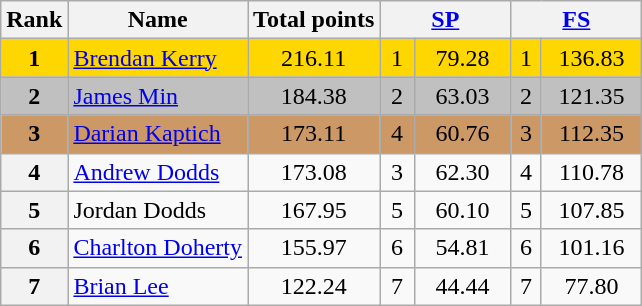<table class="wikitable sortable">
<tr>
<th>Rank</th>
<th>Name</th>
<th>Total points</th>
<th colspan="2" width="80px"><a href='#'>SP</a></th>
<th colspan="2" width="80px"><a href='#'>FS</a></th>
</tr>
<tr bgcolor="gold">
<td align="center"><strong>1</strong></td>
<td><a href='#'>Brendan Kerry</a></td>
<td align="center">216.11</td>
<td align="center">1</td>
<td align="center">79.28</td>
<td align="center">1</td>
<td align="center">136.83</td>
</tr>
<tr bgcolor="silver">
<td align="center"><strong>2</strong></td>
<td><a href='#'>James Min</a></td>
<td align="center">184.38</td>
<td align="center">2</td>
<td align="center">63.03</td>
<td align="center">2</td>
<td align="center">121.35</td>
</tr>
<tr bgcolor="cc9966">
<td align="center"><strong>3</strong></td>
<td><a href='#'>Darian Kaptich</a></td>
<td align="center">173.11</td>
<td align="center">4</td>
<td align="center">60.76</td>
<td align="center">3</td>
<td align="center">112.35</td>
</tr>
<tr>
<th>4</th>
<td><a href='#'>Andrew Dodds</a></td>
<td align="center">173.08</td>
<td align="center">3</td>
<td align="center">62.30</td>
<td align="center">4</td>
<td align="center">110.78</td>
</tr>
<tr>
<th>5</th>
<td>Jordan Dodds</td>
<td align="center">167.95</td>
<td align="center">5</td>
<td align="center">60.10</td>
<td align="center">5</td>
<td align="center">107.85</td>
</tr>
<tr>
<th>6</th>
<td><a href='#'>Charlton Doherty</a></td>
<td align="center">155.97</td>
<td align="center">6</td>
<td align="center">54.81</td>
<td align="center">6</td>
<td align="center">101.16</td>
</tr>
<tr>
<th>7</th>
<td><a href='#'>Brian Lee</a></td>
<td align="center">122.24</td>
<td align="center">7</td>
<td align="center">44.44</td>
<td align="center">7</td>
<td align="center">77.80</td>
</tr>
</table>
